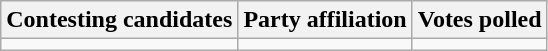<table class="wikitable sortable">
<tr>
<th>Contesting candidates</th>
<th>Party affiliation</th>
<th>Votes polled</th>
</tr>
<tr>
<td></td>
<td></td>
<td></td>
</tr>
</table>
